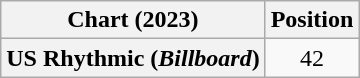<table class="wikitable plainrowheaders" style="text-align:center">
<tr>
<th scope="col">Chart (2023)</th>
<th scope="col">Position</th>
</tr>
<tr>
<th scope="row">US Rhythmic (<em>Billboard</em>)</th>
<td>42</td>
</tr>
</table>
